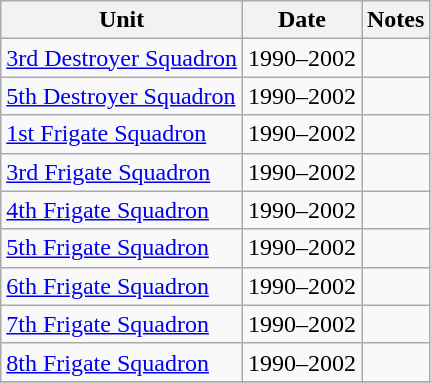<table class="wikitable">
<tr>
<th>Unit</th>
<th>Date</th>
<th>Notes</th>
</tr>
<tr>
<td><a href='#'>3rd Destroyer Squadron</a></td>
<td>1990–2002</td>
<td></td>
</tr>
<tr>
<td><a href='#'>5th Destroyer Squadron</a></td>
<td>1990–2002</td>
<td></td>
</tr>
<tr>
<td><a href='#'>1st Frigate Squadron</a></td>
<td>1990–2002</td>
<td></td>
</tr>
<tr>
<td><a href='#'>3rd Frigate Squadron</a></td>
<td>1990–2002</td>
<td></td>
</tr>
<tr>
<td><a href='#'>4th Frigate Squadron</a></td>
<td>1990–2002</td>
<td></td>
</tr>
<tr>
<td><a href='#'>5th Frigate Squadron</a></td>
<td>1990–2002</td>
<td></td>
</tr>
<tr>
<td><a href='#'>6th Frigate Squadron</a></td>
<td>1990–2002</td>
<td></td>
</tr>
<tr>
<td><a href='#'>7th Frigate Squadron</a></td>
<td>1990–2002</td>
<td></td>
</tr>
<tr>
<td><a href='#'>8th Frigate Squadron</a></td>
<td>1990–2002</td>
<td></td>
</tr>
<tr>
</tr>
</table>
